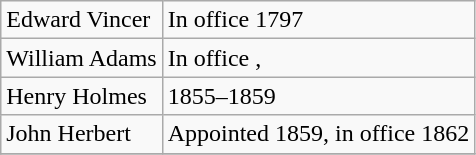<table class="wikitable">
<tr>
<td>Edward Vincer</td>
<td>In office 1797</td>
</tr>
<tr>
<td>William Adams</td>
<td>In office , </td>
</tr>
<tr>
<td>Henry Holmes</td>
<td>1855–1859</td>
</tr>
<tr>
<td>John Herbert</td>
<td>Appointed 1859, in office 1862</td>
</tr>
<tr>
</tr>
</table>
